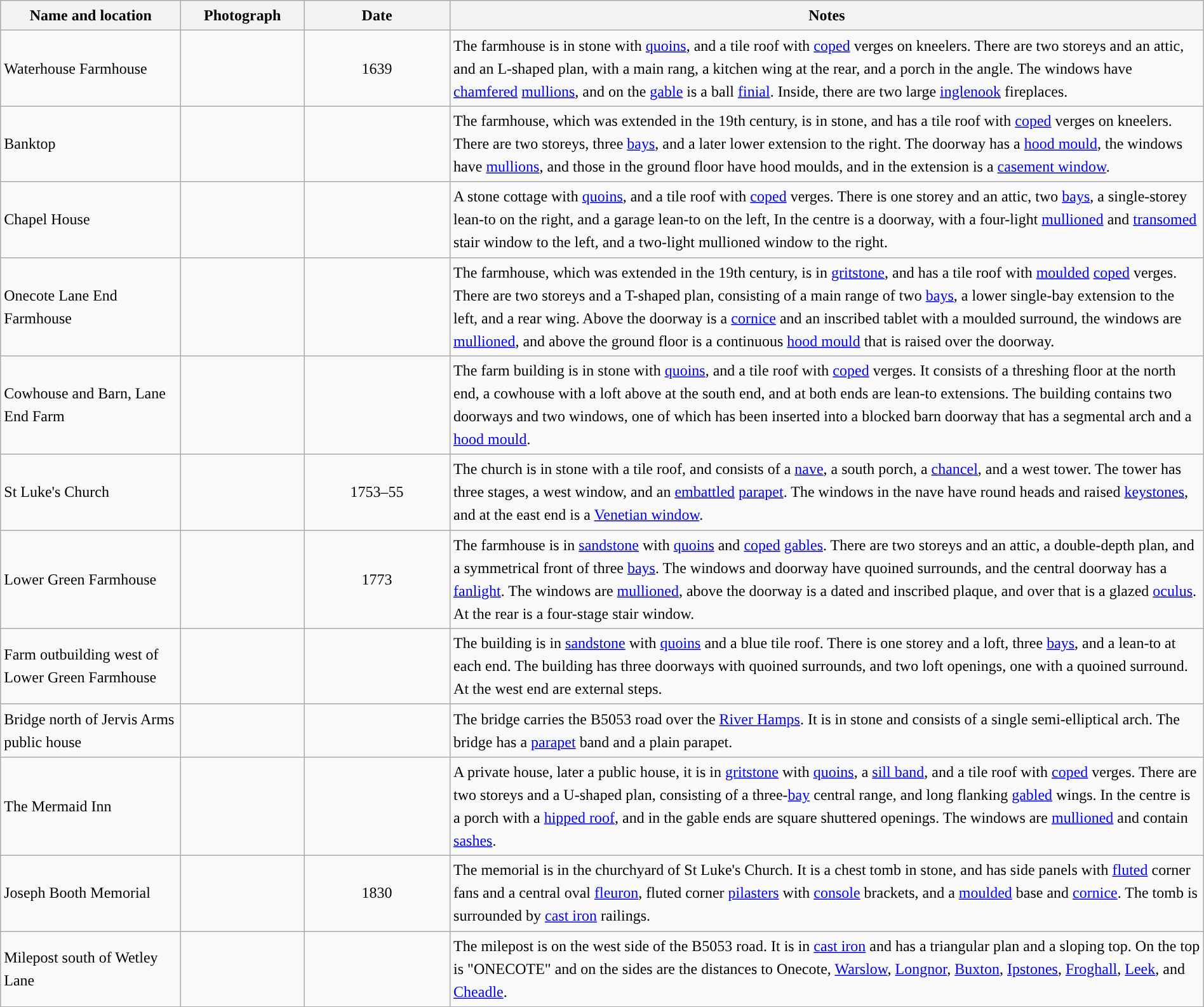<table class="wikitable sortable plainrowheaders" style="width:100%;border:0px;text-align:left;line-height:150%;">
<tr>
<th scope="col"  style="width:150px">Name and location</th>
<th scope="col"  style="width:100px" class="unsortable">Photograph</th>
<th scope="col"  style="width:120px">Date</th>
<th scope="col"  style="width:650px" class="unsortable">Notes</th>
</tr>
<tr>
<td>Waterhouse Farmhouse<br><small></small></td>
<td></td>
<td align="center">1639</td>
<td>The farmhouse is in stone with <a href='#'>quoins</a>, and a tile roof with <a href='#'>coped</a> verges on kneelers.  There are two storeys and an attic, and an L-shaped plan, with a main rang, a kitchen wing at the rear, and a porch in the angle.  The windows have <a href='#'>chamfered</a> <a href='#'>mullions</a>, and on the <a href='#'>gable</a> is a ball <a href='#'>finial</a>.  Inside, there are two large <a href='#'>inglenook</a> fireplaces.</td>
</tr>
<tr>
<td>Banktop<br><small></small></td>
<td></td>
<td align="center"></td>
<td>The farmhouse, which was extended in the 19th century, is in stone, and has a tile roof with <a href='#'>coped</a> verges on kneelers.  There are two storeys, three <a href='#'>bays</a>, and a later lower extension to the right.  The doorway has a <a href='#'>hood mould</a>, the windows have <a href='#'>mullions</a>, and those in the ground floor have hood moulds, and in the extension is a <a href='#'>casement window</a>.</td>
</tr>
<tr>
<td>Chapel House<br><small></small></td>
<td></td>
<td align="center"></td>
<td>A stone cottage with <a href='#'>quoins</a>, and a tile roof with <a href='#'>coped</a> verges.  There is one storey and an attic, two <a href='#'>bays</a>, a single-storey lean-to on the right, and a garage lean-to on the left,  In the centre is a doorway, with a four-light <a href='#'>mullioned</a> and <a href='#'>transomed</a> stair window to the left, and a two-light mullioned window to the right.</td>
</tr>
<tr>
<td>Onecote Lane End Farmhouse<br><small></small></td>
<td></td>
<td align="center"></td>
<td>The farmhouse, which was extended in the 19th century, is in <a href='#'>gritstone</a>, and has a tile roof with <a href='#'>moulded</a> <a href='#'>coped</a> verges.  There are two storeys and a T-shaped plan, consisting of a main range of two <a href='#'>bays</a>, a lower single-bay extension to the left, and a rear wing.  Above the doorway is a <a href='#'>cornice</a> and an inscribed tablet with a moulded surround, the windows are <a href='#'>mullioned</a>, and above the ground floor is a continuous <a href='#'>hood mould</a> that is raised over the doorway.</td>
</tr>
<tr>
<td>Cowhouse and Barn, Lane End Farm<br><small></small></td>
<td></td>
<td align="center"></td>
<td>The farm building is in stone with <a href='#'>quoins</a>, and a tile roof with <a href='#'>coped</a> verges.  It consists of a threshing floor at the north end, a cowhouse with a loft above at the south end, and at both ends are lean-to extensions.  The building contains two doorways and two windows, one of which has been inserted into a blocked barn doorway that has a segmental arch and a <a href='#'>hood mould</a>.</td>
</tr>
<tr>
<td>St Luke's Church<br><small></small></td>
<td></td>
<td align="center">1753–55</td>
<td>The church is in stone with a tile roof, and consists of a <a href='#'>nave</a>, a south porch, a <a href='#'>chancel</a>, and a west tower.  The tower has three stages, a west window, and an <a href='#'>embattled</a> <a href='#'>parapet</a>.  The windows in the nave have round heads and raised <a href='#'>keystones</a>, and at the east end is a <a href='#'>Venetian window</a>.</td>
</tr>
<tr>
<td>Lower Green Farmhouse<br><small></small></td>
<td></td>
<td align="center">1773</td>
<td>The farmhouse is in <a href='#'>sandstone</a> with <a href='#'>quoins</a> and <a href='#'>coped</a> <a href='#'>gables</a>.  There are two storeys and an attic, a double-depth plan, and a symmetrical front of three <a href='#'>bays</a>.  The windows and doorway have quoined surrounds, and the central doorway has a <a href='#'>fanlight</a>.  The windows are <a href='#'>mullioned</a>, above the doorway is a dated and inscribed plaque, and over that is a glazed <a href='#'>oculus</a>.  At the rear is a four-stage stair window.</td>
</tr>
<tr>
<td>Farm outbuilding west of Lower Green Farmhouse<br><small></small></td>
<td></td>
<td align="center"></td>
<td>The building is in <a href='#'>sandstone</a> with <a href='#'>quoins</a> and a blue tile roof.  There is one storey and a loft, three <a href='#'>bays</a>, and a lean-to at each end.  The building has three doorways with quoined surrounds, and two loft openings, one with a quoined surround.  At the west end are external steps.</td>
</tr>
<tr>
<td>Bridge north of Jervis Arms public house<br><small></small></td>
<td></td>
<td align="center"></td>
<td>The bridge carries the B5053 road over the <a href='#'>River Hamps</a>.  It is in stone and consists of a single semi-elliptical arch.  The bridge has a <a href='#'>parapet</a> band and a plain parapet.</td>
</tr>
<tr>
<td>The Mermaid Inn<br><small></small></td>
<td></td>
<td align="center"></td>
<td>A private house, later a public house, it is in <a href='#'>gritstone</a> with <a href='#'>quoins</a>, a <a href='#'>sill band</a>, and a tile roof with <a href='#'>coped</a> verges.  There are two storeys and a U-shaped plan, consisting of a three-<a href='#'>bay</a> central range, and long flanking <a href='#'>gabled</a> wings.  In the centre is a porch with a <a href='#'>hipped roof</a>, and in the gable ends are square shuttered openings.  The windows are <a href='#'>mullioned</a> and contain <a href='#'>sashes</a>.</td>
</tr>
<tr>
<td>Joseph Booth Memorial<br><small></small></td>
<td></td>
<td align="center">1830</td>
<td>The memorial is in the churchyard of St Luke's Church.  It is a chest tomb in stone, and has side panels with <a href='#'>fluted</a> corner fans and a central oval <a href='#'>fleuron</a>, fluted corner <a href='#'>pilasters</a> with <a href='#'>console</a> brackets, and a <a href='#'>moulded</a> base and <a href='#'>cornice</a>.  The tomb is surrounded by <a href='#'>cast iron</a> railings.</td>
</tr>
<tr>
<td>Milepost south of Wetley Lane<br><small></small></td>
<td></td>
<td align="center"></td>
<td>The milepost is on the west side of the B5053 road.  It is in <a href='#'>cast iron</a> and has a triangular plan and a sloping top.  On the top is "ONECOTE" and on the sides are the distances to Onecote, <a href='#'>Warslow</a>, <a href='#'>Longnor</a>, <a href='#'>Buxton</a>, <a href='#'>Ipstones</a>, <a href='#'>Froghall</a>, <a href='#'>Leek</a>, and <a href='#'>Cheadle</a>.</td>
</tr>
<tr>
</tr>
</table>
